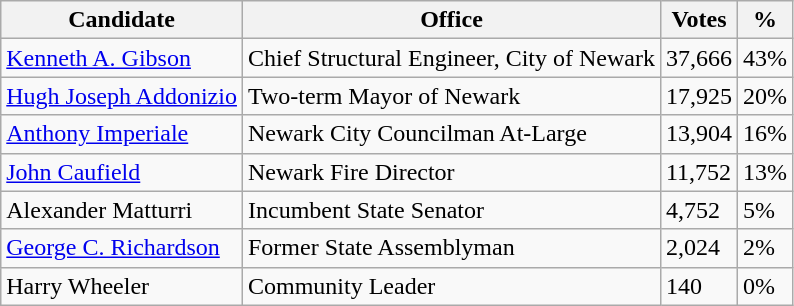<table class="wikitable">
<tr>
<th>Candidate</th>
<th>Office</th>
<th>Votes</th>
<th>%</th>
</tr>
<tr>
<td><a href='#'>Kenneth A. Gibson</a></td>
<td>Chief Structural Engineer, City of Newark</td>
<td>37,666</td>
<td>43%</td>
</tr>
<tr>
<td><a href='#'>Hugh Joseph Addonizio</a></td>
<td>Two-term Mayor of Newark</td>
<td>17,925</td>
<td>20%</td>
</tr>
<tr>
<td><a href='#'>Anthony Imperiale</a></td>
<td>Newark City Councilman At-Large</td>
<td>13,904</td>
<td>16%</td>
</tr>
<tr>
<td><a href='#'>John Caufield</a></td>
<td>Newark Fire Director</td>
<td>11,752</td>
<td>13%</td>
</tr>
<tr>
<td>Alexander Matturri</td>
<td>Incumbent State Senator</td>
<td>4,752</td>
<td>5%</td>
</tr>
<tr>
<td><a href='#'>George C. Richardson</a></td>
<td>Former State Assemblyman</td>
<td>2,024</td>
<td>2%</td>
</tr>
<tr>
<td>Harry Wheeler</td>
<td>Community Leader</td>
<td>140</td>
<td>0%</td>
</tr>
</table>
